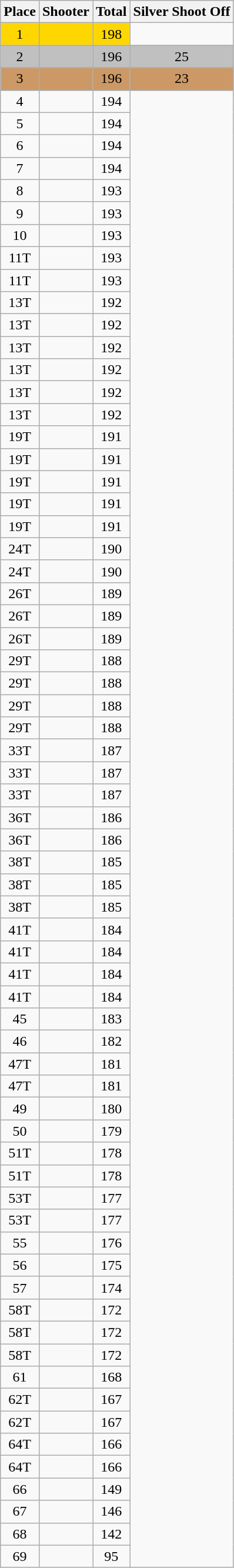<table class=wikitable style="text-align:center">
<tr>
<th>Place</th>
<th>Shooter</th>
<th>Total</th>
<th>Silver Shoot Off</th>
</tr>
<tr align=center bgcolor=gold>
<td>1</td>
<td align=left></td>
<td>198</td>
</tr>
<tr align=center bgcolor=silver>
<td>2</td>
<td align=left></td>
<td>196</td>
<td>25</td>
</tr>
<tr align=center bgcolor=cc9966>
<td>3</td>
<td align=left></td>
<td>196</td>
<td>23</td>
</tr>
<tr>
<td>4</td>
<td align=left></td>
<td>194</td>
</tr>
<tr>
<td>5</td>
<td align=left></td>
<td>194</td>
</tr>
<tr>
<td>6</td>
<td align=left></td>
<td>194</td>
</tr>
<tr>
<td>7</td>
<td align=left></td>
<td>194</td>
</tr>
<tr>
<td>8</td>
<td align=left></td>
<td>193</td>
</tr>
<tr>
<td>9</td>
<td align=left></td>
<td>193</td>
</tr>
<tr>
<td>10</td>
<td align=left></td>
<td>193</td>
</tr>
<tr>
<td>11T</td>
<td align=left></td>
<td>193</td>
</tr>
<tr>
<td>11T</td>
<td align=left></td>
<td>193</td>
</tr>
<tr>
<td>13T</td>
<td align=left></td>
<td>192</td>
</tr>
<tr>
<td>13T</td>
<td align=left></td>
<td>192</td>
</tr>
<tr>
<td>13T</td>
<td align=left></td>
<td>192</td>
</tr>
<tr>
<td>13T</td>
<td align=left></td>
<td>192</td>
</tr>
<tr>
<td>13T</td>
<td align=left></td>
<td>192</td>
</tr>
<tr>
<td>13T</td>
<td align=left></td>
<td>192</td>
</tr>
<tr>
<td>19T</td>
<td align=left></td>
<td>191</td>
</tr>
<tr>
<td>19T</td>
<td align=left></td>
<td>191</td>
</tr>
<tr>
<td>19T</td>
<td align=left></td>
<td>191</td>
</tr>
<tr>
<td>19T</td>
<td align=left></td>
<td>191</td>
</tr>
<tr>
<td>19T</td>
<td align=left></td>
<td>191</td>
</tr>
<tr>
<td>24T</td>
<td align=left></td>
<td>190</td>
</tr>
<tr>
<td>24T</td>
<td align=left></td>
<td>190</td>
</tr>
<tr>
<td>26T</td>
<td align=left></td>
<td>189</td>
</tr>
<tr>
<td>26T</td>
<td align=left></td>
<td>189</td>
</tr>
<tr>
<td>26T</td>
<td align=left></td>
<td>189</td>
</tr>
<tr>
<td>29T</td>
<td align=left></td>
<td>188</td>
</tr>
<tr>
<td>29T</td>
<td align=left></td>
<td>188</td>
</tr>
<tr>
<td>29T</td>
<td align=left></td>
<td>188</td>
</tr>
<tr>
<td>29T</td>
<td align=left></td>
<td>188</td>
</tr>
<tr>
<td>33T</td>
<td align=left></td>
<td>187</td>
</tr>
<tr>
<td>33T</td>
<td align=left></td>
<td>187</td>
</tr>
<tr>
<td>33T</td>
<td align=left></td>
<td>187</td>
</tr>
<tr>
<td>36T</td>
<td align=left></td>
<td>186</td>
</tr>
<tr>
<td>36T</td>
<td align=left></td>
<td>186</td>
</tr>
<tr>
<td>38T</td>
<td align=left></td>
<td>185</td>
</tr>
<tr>
<td>38T</td>
<td align=left></td>
<td>185</td>
</tr>
<tr>
<td>38T</td>
<td align=left></td>
<td>185</td>
</tr>
<tr>
<td>41T</td>
<td align=left></td>
<td>184</td>
</tr>
<tr>
<td>41T</td>
<td align=left></td>
<td>184</td>
</tr>
<tr>
<td>41T</td>
<td align=left></td>
<td>184</td>
</tr>
<tr>
<td>41T</td>
<td align=left></td>
<td>184</td>
</tr>
<tr>
<td>45</td>
<td align=left></td>
<td>183</td>
</tr>
<tr>
<td>46</td>
<td align=left></td>
<td>182</td>
</tr>
<tr>
<td>47T</td>
<td align=left></td>
<td>181</td>
</tr>
<tr>
<td>47T</td>
<td align=left></td>
<td>181</td>
</tr>
<tr>
<td>49</td>
<td align=left></td>
<td>180</td>
</tr>
<tr>
<td>50</td>
<td align=left></td>
<td>179</td>
</tr>
<tr>
<td>51T</td>
<td align=left></td>
<td>178</td>
</tr>
<tr>
<td>51T</td>
<td align=left></td>
<td>178</td>
</tr>
<tr>
<td>53T</td>
<td align=left></td>
<td>177</td>
</tr>
<tr>
<td>53T</td>
<td align=left></td>
<td>177</td>
</tr>
<tr>
<td>55</td>
<td align=left></td>
<td>176</td>
</tr>
<tr>
<td>56</td>
<td align=left></td>
<td>175</td>
</tr>
<tr>
<td>57</td>
<td align=left></td>
<td>174</td>
</tr>
<tr>
<td>58T</td>
<td align=left></td>
<td>172</td>
</tr>
<tr>
<td>58T</td>
<td align=left></td>
<td>172</td>
</tr>
<tr>
<td>58T</td>
<td align=left></td>
<td>172</td>
</tr>
<tr>
<td>61</td>
<td align=left></td>
<td>168</td>
</tr>
<tr>
<td>62T</td>
<td align=left></td>
<td>167</td>
</tr>
<tr>
<td>62T</td>
<td align=left></td>
<td>167</td>
</tr>
<tr>
<td>64T</td>
<td align=left></td>
<td>166</td>
</tr>
<tr>
<td>64T</td>
<td align=left></td>
<td>166</td>
</tr>
<tr>
<td>66</td>
<td align=left></td>
<td>149</td>
</tr>
<tr>
<td>67</td>
<td align=left></td>
<td>146</td>
</tr>
<tr>
<td>68</td>
<td align=left></td>
<td>142</td>
</tr>
<tr>
<td>69</td>
<td align=left></td>
<td>95</td>
</tr>
</table>
